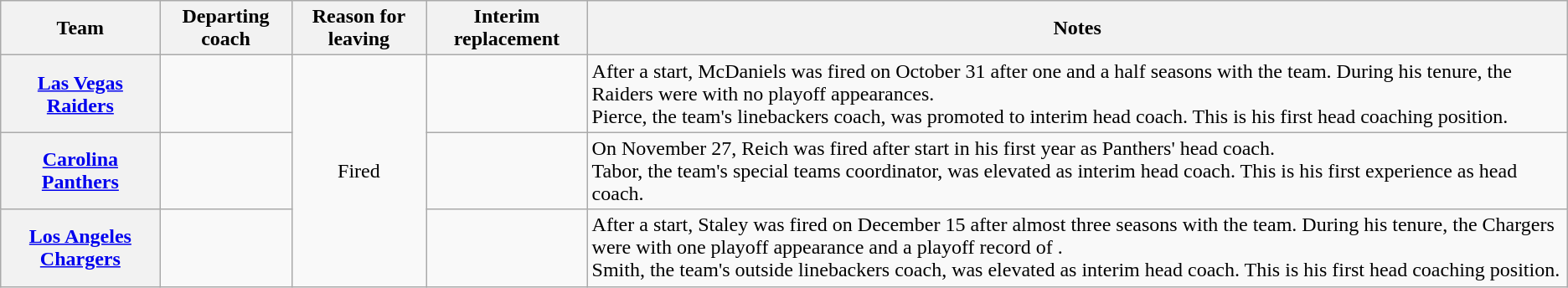<table class="wikitable sortable plainrowheaders">
<tr>
<th>Team</th>
<th>Departing coach</th>
<th class="unsortable">Reason for leaving</th>
<th>Interim replacement</th>
<th>Notes</th>
</tr>
<tr>
<th scope="row" style="text-align:center;"><a href='#'>Las Vegas Raiders</a></th>
<td style="text-align:center;"></td>
<td style="text-align:center;" rowspan ="3">Fired</td>
<td style="text-align:center;"></td>
<td>After a  start, McDaniels was fired on October 31 after one and a half seasons with the team. During his tenure, the Raiders were  with no playoff appearances.<br>Pierce, the team's linebackers coach, was promoted to interim head coach. This is his first head coaching position.</td>
</tr>
<tr>
<th scope="row" style="text-align:center;"><a href='#'>Carolina Panthers</a></th>
<td style="text-align:center;"></td>
<td style="text-align:center;"></td>
<td>On November 27, Reich was fired after  start in his first year as Panthers' head coach.<br>Tabor, the team's special teams coordinator, was elevated as interim head coach. This is his first experience as head coach.</td>
</tr>
<tr>
<th scope="row" style="text-align:center;"><a href='#'>Los Angeles Chargers</a></th>
<td style="text-align:center;"></td>
<td style="text-align:center;"></td>
<td>After a  start, Staley was fired on December 15 after almost three seasons with the team. During his tenure, the Chargers were  with one playoff appearance and a playoff record of .<br>Smith, the team's outside linebackers coach, was elevated as interim head coach. This is his first head coaching position.</td>
</tr>
</table>
